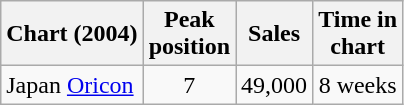<table class="wikitable">
<tr>
<th align="left">Chart (2004)</th>
<th align="center">Peak<br>position</th>
<th align="center">Sales</th>
<th align="center">Time in<br>chart</th>
</tr>
<tr>
<td align="left">Japan <a href='#'>Oricon</a></td>
<td align="center">7</td>
<td align="center">49,000</td>
<td align="center">8 weeks</td>
</tr>
</table>
